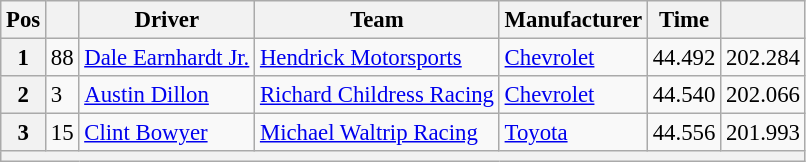<table class="wikitable" style="font-size:95%">
<tr>
<th>Pos</th>
<th></th>
<th>Driver</th>
<th>Team</th>
<th>Manufacturer</th>
<th>Time</th>
<th></th>
</tr>
<tr>
<th>1</th>
<td>88</td>
<td><a href='#'>Dale Earnhardt Jr.</a></td>
<td><a href='#'>Hendrick Motorsports</a></td>
<td><a href='#'>Chevrolet</a></td>
<td>44.492</td>
<td>202.284</td>
</tr>
<tr>
<th>2</th>
<td>3</td>
<td><a href='#'>Austin Dillon</a></td>
<td><a href='#'>Richard Childress Racing</a></td>
<td><a href='#'>Chevrolet</a></td>
<td>44.540</td>
<td>202.066</td>
</tr>
<tr>
<th>3</th>
<td>15</td>
<td><a href='#'>Clint Bowyer</a></td>
<td><a href='#'>Michael Waltrip Racing</a></td>
<td><a href='#'>Toyota</a></td>
<td>44.556</td>
<td>201.993</td>
</tr>
<tr>
<th colspan="7"></th>
</tr>
</table>
